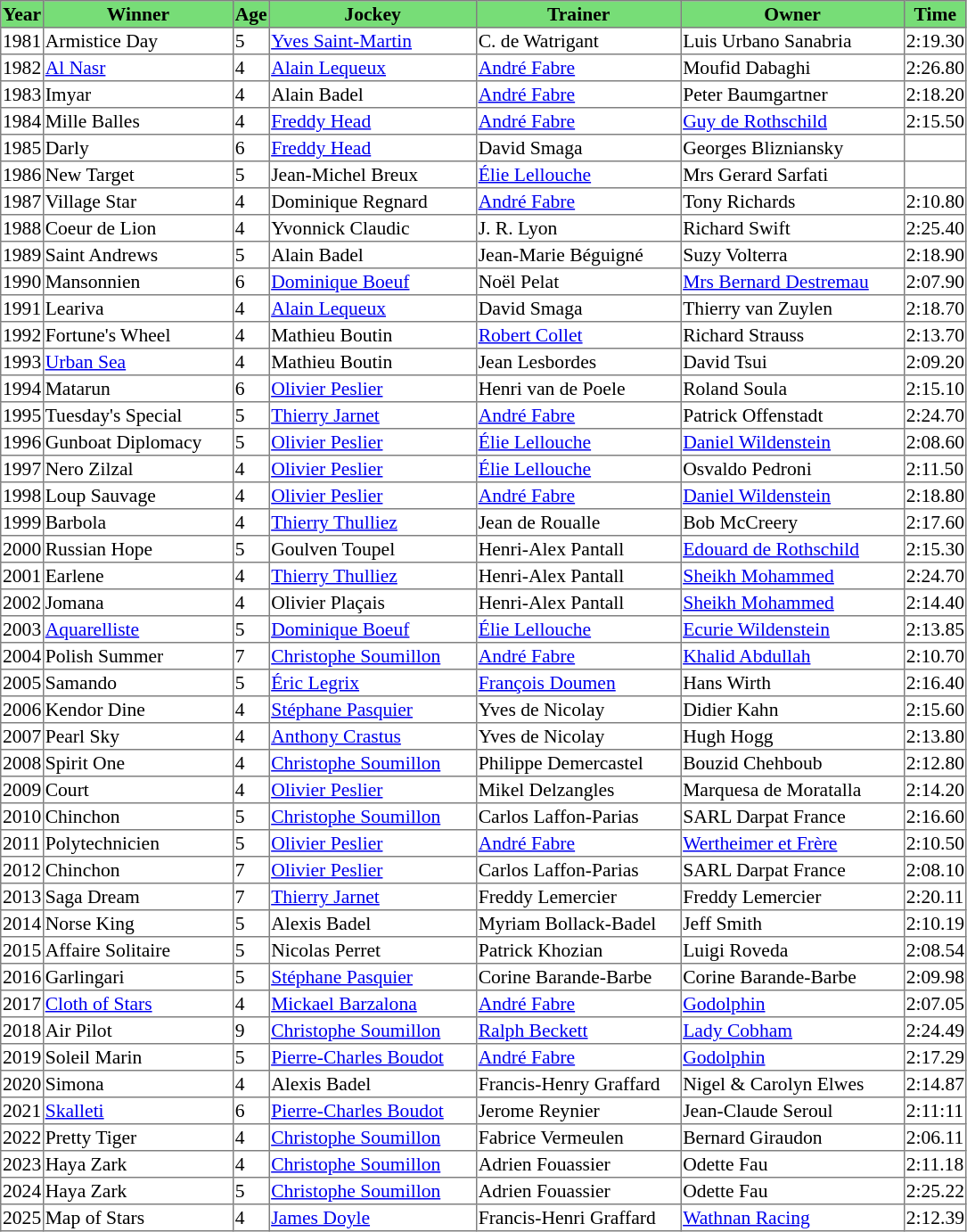<table class = "sortable" | border="1" style="border-collapse: collapse; font-size:90%">
<tr bgcolor="#77dd77" align="center">
<th>Year</th>
<th>Winner</th>
<th>Age</th>
<th>Jockey</th>
<th>Trainer</th>
<th>Owner</th>
<th>Time</th>
</tr>
<tr>
<td>1981</td>
<td width=139px>Armistice Day</td>
<td>5</td>
<td width=152px><a href='#'>Yves Saint-Martin</a></td>
<td width=150px>C. de Watrigant</td>
<td width=164px>Luis Urbano Sanabria</td>
<td>2:19.30</td>
</tr>
<tr>
<td>1982</td>
<td><a href='#'>Al Nasr</a></td>
<td>4</td>
<td><a href='#'>Alain Lequeux</a></td>
<td><a href='#'>André Fabre</a></td>
<td>Moufid Dabaghi</td>
<td>2:26.80</td>
</tr>
<tr>
<td>1983</td>
<td>Imyar</td>
<td>4</td>
<td>Alain Badel</td>
<td><a href='#'>André Fabre</a></td>
<td>Peter Baumgartner</td>
<td>2:18.20</td>
</tr>
<tr>
<td>1984</td>
<td>Mille Balles</td>
<td>4</td>
<td><a href='#'>Freddy Head</a></td>
<td><a href='#'>André Fabre</a></td>
<td><a href='#'>Guy de Rothschild</a></td>
<td>2:15.50</td>
</tr>
<tr>
<td>1985</td>
<td>Darly</td>
<td>6</td>
<td><a href='#'>Freddy Head</a></td>
<td>David Smaga</td>
<td>Georges Blizniansky</td>
<td></td>
</tr>
<tr>
<td>1986</td>
<td>New Target</td>
<td>5</td>
<td>Jean-Michel Breux</td>
<td><a href='#'>Élie Lellouche</a></td>
<td>Mrs Gerard Sarfati</td>
<td></td>
</tr>
<tr>
<td>1987</td>
<td>Village Star</td>
<td>4</td>
<td>Dominique Regnard</td>
<td><a href='#'>André Fabre</a></td>
<td>Tony Richards</td>
<td>2:10.80</td>
</tr>
<tr>
<td>1988</td>
<td>Coeur de Lion</td>
<td>4</td>
<td>Yvonnick Claudic</td>
<td>J. R. Lyon</td>
<td>Richard Swift</td>
<td>2:25.40</td>
</tr>
<tr>
<td>1989</td>
<td>Saint Andrews</td>
<td>5</td>
<td>Alain Badel</td>
<td>Jean-Marie Béguigné</td>
<td>Suzy Volterra</td>
<td>2:18.90</td>
</tr>
<tr>
<td>1990</td>
<td>Mansonnien</td>
<td>6</td>
<td><a href='#'>Dominique Boeuf</a></td>
<td>Noël Pelat</td>
<td><a href='#'>Mrs Bernard Destremau</a></td>
<td>2:07.90</td>
</tr>
<tr>
<td>1991</td>
<td>Leariva</td>
<td>4</td>
<td><a href='#'>Alain Lequeux</a></td>
<td>David Smaga</td>
<td>Thierry van Zuylen</td>
<td>2:18.70</td>
</tr>
<tr>
<td>1992</td>
<td>Fortune's Wheel</td>
<td>4</td>
<td>Mathieu Boutin</td>
<td><a href='#'>Robert Collet</a></td>
<td>Richard Strauss</td>
<td>2:13.70</td>
</tr>
<tr>
<td>1993</td>
<td><a href='#'>Urban Sea</a></td>
<td>4</td>
<td>Mathieu Boutin</td>
<td>Jean Lesbordes</td>
<td>David Tsui</td>
<td>2:09.20</td>
</tr>
<tr>
<td>1994</td>
<td>Matarun</td>
<td>6</td>
<td><a href='#'>Olivier Peslier</a></td>
<td>Henri van de Poele</td>
<td>Roland Soula</td>
<td>2:15.10</td>
</tr>
<tr>
<td>1995</td>
<td>Tuesday's Special</td>
<td>5</td>
<td><a href='#'>Thierry Jarnet</a></td>
<td><a href='#'>André Fabre</a></td>
<td>Patrick Offenstadt</td>
<td>2:24.70</td>
</tr>
<tr>
<td>1996</td>
<td>Gunboat Diplomacy</td>
<td>5</td>
<td><a href='#'>Olivier Peslier</a></td>
<td><a href='#'>Élie Lellouche</a></td>
<td><a href='#'>Daniel Wildenstein</a></td>
<td>2:08.60</td>
</tr>
<tr>
<td>1997</td>
<td>Nero Zilzal</td>
<td>4</td>
<td><a href='#'>Olivier Peslier</a></td>
<td><a href='#'>Élie Lellouche</a></td>
<td>Osvaldo Pedroni</td>
<td>2:11.50</td>
</tr>
<tr>
<td>1998</td>
<td>Loup Sauvage</td>
<td>4</td>
<td><a href='#'>Olivier Peslier</a></td>
<td><a href='#'>André Fabre</a></td>
<td><a href='#'>Daniel Wildenstein</a></td>
<td>2:18.80</td>
</tr>
<tr>
<td>1999</td>
<td>Barbola</td>
<td>4</td>
<td><a href='#'>Thierry Thulliez</a></td>
<td>Jean de Roualle</td>
<td>Bob McCreery</td>
<td>2:17.60</td>
</tr>
<tr>
<td>2000</td>
<td>Russian Hope</td>
<td>5</td>
<td>Goulven Toupel</td>
<td>Henri-Alex Pantall</td>
<td><a href='#'>Edouard de Rothschild</a></td>
<td>2:15.30</td>
</tr>
<tr>
<td>2001</td>
<td>Earlene</td>
<td>4</td>
<td><a href='#'>Thierry Thulliez</a></td>
<td>Henri-Alex Pantall</td>
<td><a href='#'>Sheikh Mohammed</a></td>
<td>2:24.70</td>
</tr>
<tr>
<td>2002</td>
<td>Jomana</td>
<td>4</td>
<td>Olivier Plaçais</td>
<td>Henri-Alex Pantall</td>
<td><a href='#'>Sheikh Mohammed</a></td>
<td>2:14.40</td>
</tr>
<tr>
<td>2003</td>
<td><a href='#'>Aquarelliste</a></td>
<td>5</td>
<td><a href='#'>Dominique Boeuf</a></td>
<td><a href='#'>Élie Lellouche</a></td>
<td><a href='#'>Ecurie Wildenstein</a></td>
<td>2:13.85</td>
</tr>
<tr>
<td>2004</td>
<td>Polish Summer</td>
<td>7</td>
<td><a href='#'>Christophe Soumillon</a></td>
<td><a href='#'>André Fabre</a></td>
<td><a href='#'>Khalid Abdullah</a></td>
<td>2:10.70</td>
</tr>
<tr>
<td>2005</td>
<td>Samando</td>
<td>5</td>
<td><a href='#'>Éric Legrix</a></td>
<td><a href='#'>François Doumen</a></td>
<td>Hans Wirth</td>
<td>2:16.40</td>
</tr>
<tr>
<td>2006</td>
<td>Kendor Dine</td>
<td>4</td>
<td><a href='#'>Stéphane Pasquier</a></td>
<td>Yves de Nicolay</td>
<td>Didier Kahn</td>
<td>2:15.60</td>
</tr>
<tr>
<td>2007</td>
<td>Pearl Sky</td>
<td>4</td>
<td><a href='#'>Anthony Crastus</a></td>
<td>Yves de Nicolay</td>
<td>Hugh Hogg</td>
<td>2:13.80</td>
</tr>
<tr>
<td>2008</td>
<td>Spirit One</td>
<td>4</td>
<td><a href='#'>Christophe Soumillon</a></td>
<td>Philippe Demercastel</td>
<td>Bouzid Chehboub</td>
<td>2:12.80</td>
</tr>
<tr>
<td>2009</td>
<td>Court </td>
<td>4</td>
<td><a href='#'>Olivier Peslier</a></td>
<td>Mikel Delzangles</td>
<td>Marquesa de Moratalla</td>
<td>2:14.20</td>
</tr>
<tr>
<td>2010</td>
<td>Chinchon</td>
<td>5</td>
<td><a href='#'>Christophe Soumillon</a></td>
<td>Carlos Laffon-Parias</td>
<td>SARL Darpat France</td>
<td>2:16.60</td>
</tr>
<tr>
<td>2011</td>
<td>Polytechnicien</td>
<td>5</td>
<td><a href='#'>Olivier Peslier</a></td>
<td><a href='#'>André Fabre</a></td>
<td><a href='#'>Wertheimer et Frère</a></td>
<td>2:10.50</td>
</tr>
<tr>
<td>2012</td>
<td>Chinchon</td>
<td>7</td>
<td><a href='#'>Olivier Peslier</a></td>
<td>Carlos Laffon-Parias</td>
<td>SARL Darpat France</td>
<td>2:08.10</td>
</tr>
<tr>
<td>2013</td>
<td>Saga Dream</td>
<td>7</td>
<td><a href='#'>Thierry Jarnet</a></td>
<td>Freddy Lemercier</td>
<td>Freddy Lemercier</td>
<td>2:20.11</td>
</tr>
<tr>
<td>2014</td>
<td>Norse King</td>
<td>5</td>
<td>Alexis Badel</td>
<td>Myriam Bollack-Badel</td>
<td>Jeff Smith</td>
<td>2:10.19</td>
</tr>
<tr>
<td>2015</td>
<td>Affaire Solitaire</td>
<td>5</td>
<td>Nicolas Perret</td>
<td>Patrick Khozian</td>
<td>Luigi Roveda</td>
<td>2:08.54</td>
</tr>
<tr>
<td>2016</td>
<td>Garlingari</td>
<td>5</td>
<td><a href='#'>Stéphane Pasquier</a></td>
<td>Corine Barande-Barbe</td>
<td>Corine Barande-Barbe</td>
<td>2:09.98</td>
</tr>
<tr>
<td>2017</td>
<td><a href='#'>Cloth of Stars</a></td>
<td>4</td>
<td><a href='#'>Mickael Barzalona</a></td>
<td><a href='#'>André Fabre</a></td>
<td><a href='#'>Godolphin</a></td>
<td>2:07.05</td>
</tr>
<tr>
<td>2018</td>
<td>Air Pilot</td>
<td>9</td>
<td><a href='#'>Christophe Soumillon</a></td>
<td><a href='#'>Ralph Beckett</a></td>
<td><a href='#'>Lady Cobham</a></td>
<td>2:24.49</td>
</tr>
<tr>
<td>2019</td>
<td>Soleil Marin</td>
<td>5</td>
<td><a href='#'>Pierre-Charles Boudot</a></td>
<td><a href='#'>André Fabre</a></td>
<td><a href='#'>Godolphin</a></td>
<td>2:17.29</td>
</tr>
<tr>
<td>2020</td>
<td>Simona</td>
<td>4</td>
<td>Alexis Badel</td>
<td>Francis-Henry Graffard</td>
<td>Nigel & Carolyn Elwes</td>
<td>2:14.87</td>
</tr>
<tr>
<td>2021</td>
<td><a href='#'>Skalleti</a></td>
<td>6</td>
<td><a href='#'>Pierre-Charles Boudot</a></td>
<td>Jerome Reynier</td>
<td>Jean-Claude Seroul</td>
<td>2:11:11</td>
</tr>
<tr>
<td>2022</td>
<td>Pretty Tiger</td>
<td>4</td>
<td><a href='#'>Christophe Soumillon</a></td>
<td>Fabrice Vermeulen</td>
<td>Bernard Giraudon</td>
<td>2:06.11</td>
</tr>
<tr>
<td>2023</td>
<td>Haya Zark</td>
<td>4</td>
<td><a href='#'>Christophe Soumillon</a></td>
<td>Adrien Fouassier</td>
<td>Odette Fau</td>
<td>2:11.18</td>
</tr>
<tr>
<td>2024</td>
<td>Haya Zark</td>
<td>5</td>
<td><a href='#'>Christophe Soumillon</a></td>
<td>Adrien Fouassier</td>
<td>Odette Fau</td>
<td>2:25.22</td>
</tr>
<tr>
<td>2025</td>
<td>Map of Stars</td>
<td>4</td>
<td><a href='#'>James Doyle</a></td>
<td>Francis-Henri Graffard</td>
<td><a href='#'>Wathnan Racing</a></td>
<td>2:12.39</td>
</tr>
</table>
